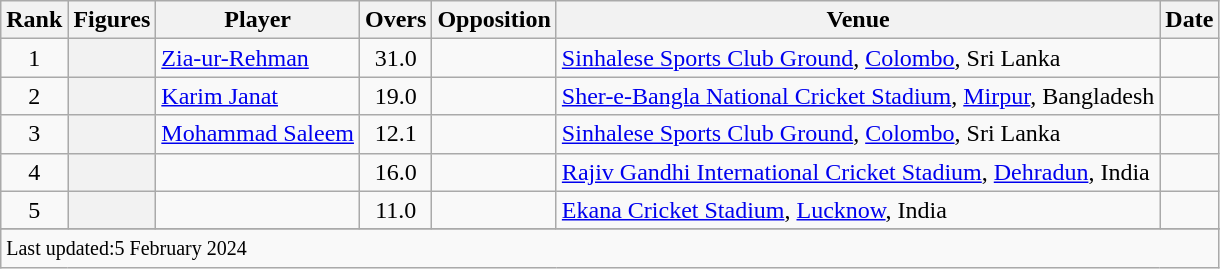<table class="wikitable plainrowheaders sortable">
<tr>
<th scope=col>Rank</th>
<th scope=col>Figures</th>
<th scope=col>Player</th>
<th scope=col>Overs</th>
<th scope=col>Opposition</th>
<th scope=col>Venue</th>
<th scope=col>Date</th>
</tr>
<tr>
<td align=center>1</td>
<th scope=row style=text-align:center;></th>
<td><a href='#'>Zia-ur-Rehman</a></td>
<td align=center>31.0</td>
<td></td>
<td><a href='#'>Sinhalese Sports Club Ground</a>, <a href='#'>Colombo</a>, Sri Lanka</td>
<td></td>
</tr>
<tr>
<td align=center>2</td>
<th scope=row style=text-align:center;></th>
<td><a href='#'>Karim Janat</a></td>
<td align=center>19.0</td>
<td></td>
<td><a href='#'>Sher-e-Bangla National Cricket Stadium</a>, <a href='#'>Mirpur</a>, Bangladesh</td>
<td></td>
</tr>
<tr>
<td align=center>3</td>
<th scope=row style=text-align:center;></th>
<td><a href='#'>Mohammad Saleem</a></td>
<td align=center>12.1</td>
<td></td>
<td><a href='#'>Sinhalese Sports Club Ground</a>, <a href='#'>Colombo</a>, Sri Lanka</td>
<td></td>
</tr>
<tr>
<td scope=row style=text-align:center;>4</td>
<th scope=row style=text-align:center;></th>
<td></td>
<td align=center>16.0</td>
<td></td>
<td><a href='#'>Rajiv Gandhi International Cricket Stadium</a>, <a href='#'>Dehradun</a>, India</td>
<td></td>
</tr>
<tr>
<td align=center>5</td>
<th scope=row style=text-align:center;></th>
<td></td>
<td align=center>11.0</td>
<td></td>
<td><a href='#'>Ekana Cricket Stadium</a>, <a href='#'>Lucknow</a>, India</td>
<td></td>
</tr>
<tr>
</tr>
<tr class=sortbottom>
<td colspan=7><small>Last updated:5 February 2024</small></td>
</tr>
</table>
